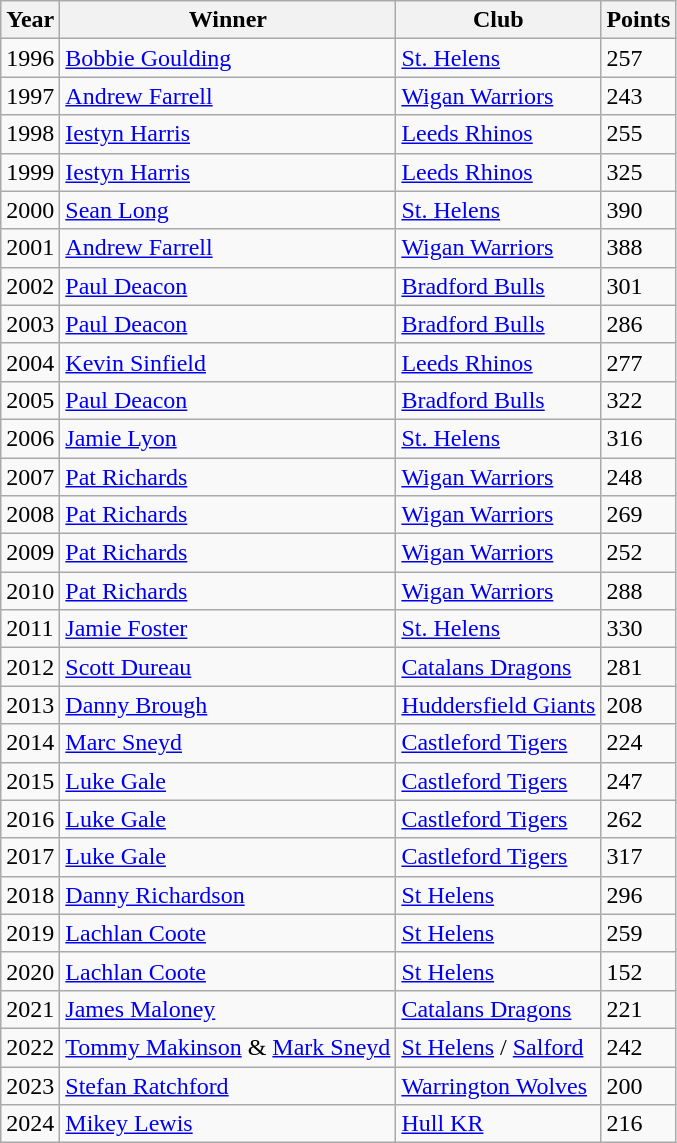<table class="wikitable">
<tr>
<th>Year</th>
<th>Winner</th>
<th>Club</th>
<th>Points</th>
</tr>
<tr>
<td>1996</td>
<td> <a href='#'>Bobbie Goulding</a></td>
<td> <a href='#'>St. Helens</a></td>
<td>257</td>
</tr>
<tr>
<td>1997</td>
<td> <a href='#'>Andrew Farrell</a></td>
<td> <a href='#'>Wigan Warriors</a></td>
<td>243</td>
</tr>
<tr>
<td>1998</td>
<td> <a href='#'>Iestyn Harris</a></td>
<td> <a href='#'>Leeds Rhinos</a></td>
<td>255</td>
</tr>
<tr>
<td>1999</td>
<td> <a href='#'>Iestyn Harris</a></td>
<td> <a href='#'>Leeds Rhinos</a></td>
<td>325</td>
</tr>
<tr>
<td>2000</td>
<td> <a href='#'>Sean Long</a></td>
<td> <a href='#'>St. Helens</a></td>
<td>390</td>
</tr>
<tr>
<td>2001</td>
<td> <a href='#'>Andrew Farrell</a></td>
<td> <a href='#'>Wigan Warriors</a></td>
<td>388</td>
</tr>
<tr>
<td>2002</td>
<td> <a href='#'>Paul Deacon</a></td>
<td> <a href='#'>Bradford Bulls</a></td>
<td>301</td>
</tr>
<tr>
<td>2003</td>
<td> <a href='#'>Paul Deacon</a></td>
<td> <a href='#'>Bradford Bulls</a></td>
<td>286</td>
</tr>
<tr>
<td>2004</td>
<td> <a href='#'>Kevin Sinfield</a></td>
<td> <a href='#'>Leeds Rhinos</a></td>
<td>277</td>
</tr>
<tr>
<td>2005</td>
<td> <a href='#'>Paul Deacon</a></td>
<td> <a href='#'>Bradford Bulls</a></td>
<td>322</td>
</tr>
<tr>
<td>2006</td>
<td> <a href='#'>Jamie Lyon</a></td>
<td> <a href='#'>St. Helens</a></td>
<td>316</td>
</tr>
<tr>
<td>2007</td>
<td> <a href='#'>Pat Richards</a></td>
<td> <a href='#'>Wigan Warriors</a></td>
<td>248</td>
</tr>
<tr>
<td>2008</td>
<td> <a href='#'>Pat Richards</a></td>
<td> <a href='#'>Wigan Warriors</a></td>
<td>269</td>
</tr>
<tr>
<td>2009</td>
<td> <a href='#'>Pat Richards</a></td>
<td> <a href='#'>Wigan Warriors</a></td>
<td>252</td>
</tr>
<tr>
<td>2010</td>
<td> <a href='#'>Pat Richards</a></td>
<td> <a href='#'>Wigan Warriors</a></td>
<td>288</td>
</tr>
<tr>
<td>2011</td>
<td> <a href='#'>Jamie Foster</a></td>
<td> <a href='#'>St. Helens</a></td>
<td>330</td>
</tr>
<tr>
<td>2012</td>
<td> <a href='#'>Scott Dureau</a></td>
<td> <a href='#'>Catalans Dragons</a></td>
<td>281</td>
</tr>
<tr>
<td>2013</td>
<td> <a href='#'>Danny Brough</a></td>
<td> <a href='#'>Huddersfield Giants</a></td>
<td>208</td>
</tr>
<tr>
<td>2014</td>
<td> <a href='#'>Marc Sneyd</a></td>
<td> <a href='#'>Castleford Tigers</a></td>
<td>224</td>
</tr>
<tr>
<td>2015</td>
<td> <a href='#'>Luke Gale</a></td>
<td> <a href='#'>Castleford Tigers</a></td>
<td>247</td>
</tr>
<tr>
<td>2016</td>
<td> <a href='#'>Luke Gale</a></td>
<td> <a href='#'>Castleford Tigers</a></td>
<td>262</td>
</tr>
<tr>
<td>2017</td>
<td> <a href='#'>Luke Gale</a></td>
<td> <a href='#'>Castleford Tigers</a></td>
<td>317</td>
</tr>
<tr>
<td>2018</td>
<td> <a href='#'>Danny Richardson</a></td>
<td> <a href='#'>St Helens</a></td>
<td>296</td>
</tr>
<tr>
<td>2019</td>
<td> <a href='#'>Lachlan Coote</a></td>
<td> <a href='#'>St Helens</a></td>
<td>259</td>
</tr>
<tr>
<td>2020</td>
<td> <a href='#'>Lachlan Coote</a></td>
<td> <a href='#'>St Helens</a></td>
<td>152</td>
</tr>
<tr>
<td>2021</td>
<td> <a href='#'>James Maloney</a></td>
<td> <a href='#'>Catalans Dragons</a></td>
<td>221</td>
</tr>
<tr>
<td>2022</td>
<td> <a href='#'>Tommy Makinson</a> & <a href='#'>Mark Sneyd</a></td>
<td> <a href='#'>St Helens</a> /  <a href='#'>Salford</a></td>
<td>242</td>
</tr>
<tr>
<td>2023</td>
<td> <a href='#'>Stefan Ratchford</a></td>
<td> <a href='#'>Warrington Wolves</a></td>
<td>200</td>
</tr>
<tr>
<td>2024</td>
<td> <a href='#'>Mikey Lewis</a></td>
<td> <a href='#'>Hull KR</a></td>
<td>216</td>
</tr>
</table>
